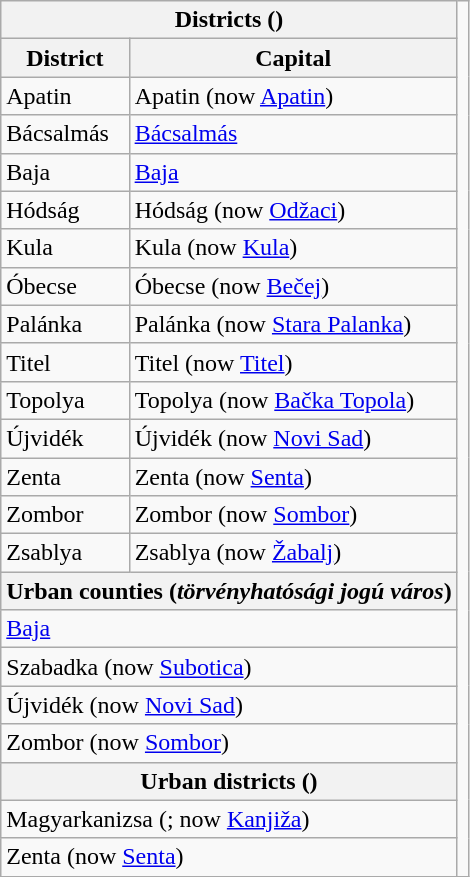<table class="wikitable">
<tr>
<th colspan=2>Districts ()</th>
<td rowspan=23></td>
</tr>
<tr>
<th>District</th>
<th>Capital</th>
</tr>
<tr>
<td> Apatin</td>
<td>Apatin (now <a href='#'>Apatin</a>)</td>
</tr>
<tr>
<td> Bácsalmás</td>
<td><a href='#'>Bácsalmás</a></td>
</tr>
<tr>
<td> Baja</td>
<td><a href='#'>Baja</a></td>
</tr>
<tr>
<td> Hódság</td>
<td>Hódság (now <a href='#'>Odžaci</a>)</td>
</tr>
<tr>
<td> Kula</td>
<td>Kula (now <a href='#'>Kula</a>)</td>
</tr>
<tr>
<td> Óbecse</td>
<td>Óbecse (now <a href='#'>Bečej</a>)</td>
</tr>
<tr>
<td> Palánka</td>
<td>Palánka (now <a href='#'>Stara Palanka</a>)</td>
</tr>
<tr>
<td> Titel</td>
<td>Titel (now <a href='#'>Titel</a>)</td>
</tr>
<tr>
<td> Topolya</td>
<td>Topolya (now <a href='#'>Bačka Topola</a>)</td>
</tr>
<tr>
<td> Újvidék</td>
<td>Újvidék (now <a href='#'>Novi Sad</a>)</td>
</tr>
<tr>
<td> Zenta</td>
<td>Zenta (now <a href='#'>Senta</a>)</td>
</tr>
<tr>
<td> Zombor</td>
<td>Zombor (now <a href='#'>Sombor</a>)</td>
</tr>
<tr>
<td> Zsablya</td>
<td>Zsablya (now <a href='#'>Žabalj</a>)</td>
</tr>
<tr>
<th colspan=2>Urban counties (<em>törvényhatósági jogú város</em>)</th>
</tr>
<tr>
<td colspan=2> <a href='#'>Baja</a></td>
</tr>
<tr>
<td colspan=2> Szabadka (now <a href='#'>Subotica</a>)</td>
</tr>
<tr>
<td colspan=2> Újvidék (now <a href='#'>Novi Sad</a>)</td>
</tr>
<tr>
<td colspan=2> Zombor (now <a href='#'>Sombor</a>)</td>
</tr>
<tr>
<th colspan=2>Urban districts ()</th>
</tr>
<tr>
<td colspan=2>Magyarkanizsa (<em></em>; now <a href='#'>Kanjiža</a>)</td>
</tr>
<tr>
<td colspan=2> Zenta (now <a href='#'>Senta</a>)</td>
</tr>
</table>
